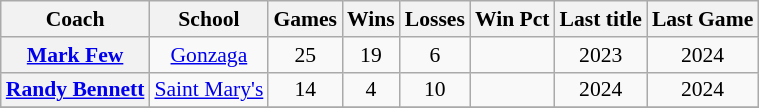<table class="wikitable sortable sort-under" style="text-align:center;font-size:90%">
<tr>
<th>Coach</th>
<th>School</th>
<th>Games</th>
<th>Wins</th>
<th>Losses</th>
<th>Win Pct</th>
<th>Last title</th>
<th>Last Game</th>
</tr>
<tr>
<th><a href='#'>Mark Few</a></th>
<td> <a href='#'>Gonzaga</a></td>
<td>25</td>
<td>19</td>
<td>6</td>
<td></td>
<td>2023</td>
<td>2024</td>
</tr>
<tr>
<th><a href='#'>Randy Bennett</a></th>
<td> <a href='#'>Saint Mary's</a></td>
<td>14</td>
<td>4</td>
<td>10</td>
<td></td>
<td>2024</td>
<td>2024</td>
</tr>
<tr>
</tr>
</table>
